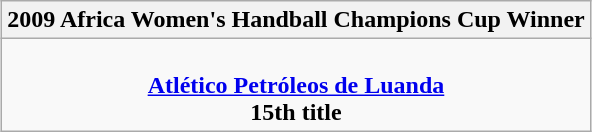<table class=wikitable style="text-align:center; margin:auto">
<tr>
<th>2009 Africa Women's Handball Champions Cup Winner</th>
</tr>
<tr>
<td><br><strong><a href='#'>Atlético Petróleos de Luanda</a></strong><br><strong>15th title</strong></td>
</tr>
</table>
